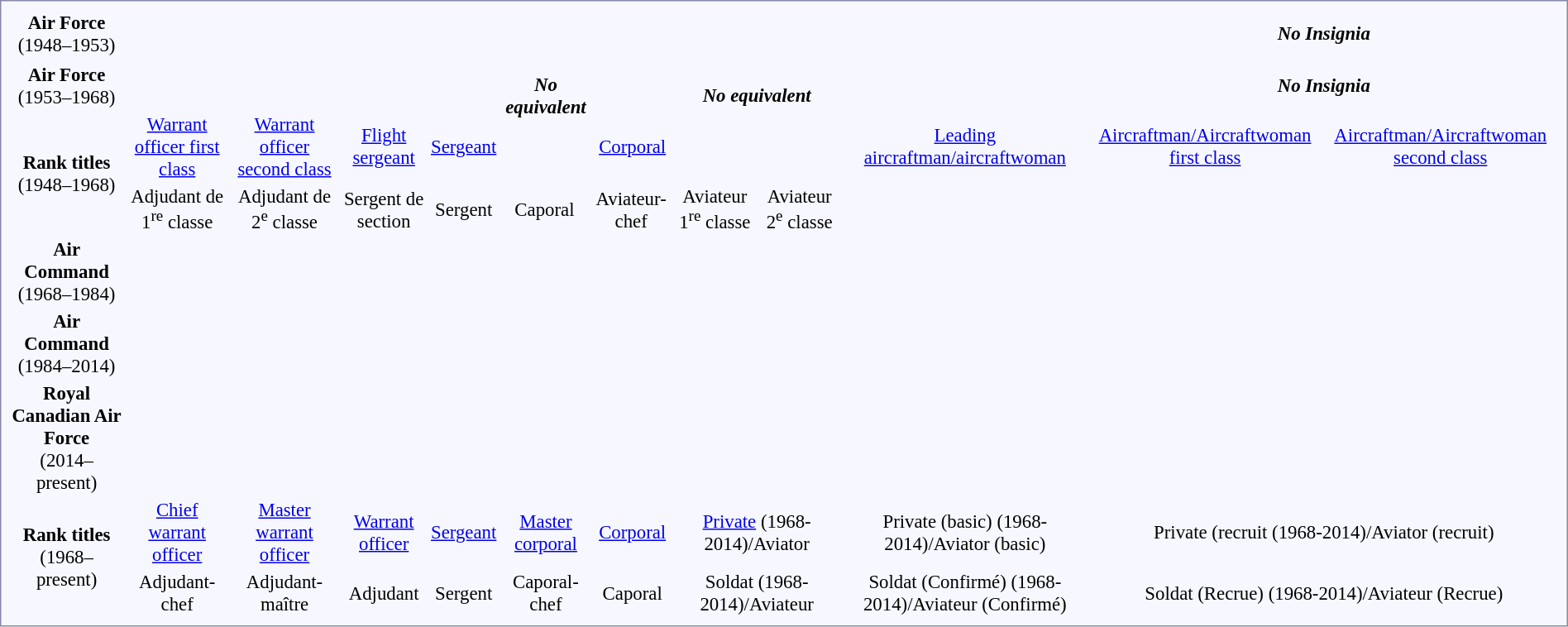<table style="border:1px solid #8888aa; background:#f7f8ff; padding:5px; font-size:95%; margin:0 12px 12px 0; width:100%;">
<tr style="text-align:center;">
<td rowspan=1><strong>Air Force</strong><br>(1948–1953)</td>
<td style="text-align:center;" colspan=6></td>
<td style="text-align:center;" colspan=2></td>
<td style="text-align:center;" colspan=2></td>
<td style="text-align:center;" colspan=6></td>
<td style="text-align:center;" colspan=6 rowspan=4><strong><em>No equivalent</em></strong></td>
<td style="text-align:center;" colspan=4></td>
<td style="text-align:center;" colspan=2 rowspan=4><strong><em>No equivalent</em></strong></td>
<td style="text-align:center;" colspan=6></td>
<td style="text-align:center;" colspan=2><strong><em>No Insignia</em></strong></td>
</tr>
<tr style="text-align:center;">
</tr>
<tr style="text-align:center;">
<td rowspan=1><strong>Air Force</strong><br>(1953–1968)</td>
<td style="text-align:center;" colspan=6></td>
<td style="text-align:center;" colspan=2></td>
<td style="text-align:center;" colspan=2></td>
<td style="text-align:center;" colspan=6></td>
<td style="text-align:center;" colspan=4></td>
<td style="text-align:center;" colspan=6></td>
<td style="text-align:center;" colspan=2><strong><em>No Insignia</em></strong></td>
</tr>
<tr style="text-align:center;">
<td rowspan=2><strong>Rank titles</strong><br>(1948–1968)</td>
<td style="text-align:center;" colspan=6><a href='#'>Warrant officer first class</a></td>
<td style="text-align:center;" colspan=2><a href='#'>Warrant officer second class</a></td>
<td style="text-align:center;" colspan=2><a href='#'>Flight sergeant</a></td>
<td style="text-align:center;" colspan=6><a href='#'>Sergeant</a></td>
<td style="text-align:center;" colspan=4><a href='#'>Corporal</a></td>
<td style="text-align:center;" colspan=6><a href='#'>Leading aircraftman/aircraftwoman</a></td>
<td style="text-align:center;" colspan=1><a href='#'>Aircraftman/Aircraftwoman first class</a></td>
<td style="text-align:center;" colspan=1><a href='#'>Aircraftman/Aircraftwoman second class</a></td>
</tr>
<tr style="text-align:center;">
<td style="text-align:center;" colspan=6>Adjudant de 1<sup>re</sup> classe</td>
<td style="text-align:center;" colspan=2>Adjudant de 2<sup>e</sup> classe</td>
<td style="text-align:center;" colspan=2>Sergent de section</td>
<td style="text-align:center;" colspan=6>Sergent</td>
<td style="text-align:center;" colspan=4>Caporal</td>
<td style="text-align:center;" colspan=6>Aviateur-chef</td>
<td style="text-align:center;" colspan=1>Aviateur 1<sup>re</sup> classe</td>
<td style="text-align:center;" colspan=1>Aviateur 2<sup>e</sup> classe</td>
</tr>
<tr style="text-align:center;">
<td rowspan=1><strong>Air Command</strong><br>(1968–1984)</td>
<td style="text-align:center;" colspan=6></td>
<td style="text-align:center;" colspan=2></td>
<td style="text-align:center;" colspan=2></td>
<td style="text-align:center;" colspan=6></td>
<td style="text-align:center;" colspan=6></td>
<td style="text-align:center;" colspan=4></td>
<td style="text-align:center;" colspan=2></td>
<td style="text-align:center;" colspan=6></td>
<td style="text-align:center;" colspan=2></td>
</tr>
<tr style="text-align:center;">
<td rowspan=1><strong>Air Command</strong><br>(1984–2014)</td>
<td style="text-align:center;" colspan=6></td>
<td style="text-align:center;" colspan=2></td>
<td style="text-align:center;" colspan=2></td>
<td style="text-align:center;" colspan=6></td>
<td style="text-align:center;" colspan=6></td>
<td style="text-align:center;" colspan=4></td>
<td style="text-align:center;" colspan=2></td>
<td style="text-align:center;" colspan=6></td>
<td style="text-align:center;" colspan=2></td>
</tr>
<tr style="text-align:center;"|- style="text-align:center;">
<td rowspan=1><strong>Royal Canadian Air Force</strong><br>(2014–present)</td>
<td style="text-align:center;" colspan=6></td>
<td style="text-align:center;" colspan=2></td>
<td style="text-align:center;" colspan=2></td>
<td style="text-align:center;" colspan=6></td>
<td style="text-align:center;" colspan=6></td>
<td style="text-align:center;" colspan=4></td>
<td style="text-align:center;" colspan=2></td>
<td style="text-align:center;" colspan=6></td>
<td style="text-align:center;" colspan=2></td>
</tr>
<tr style="text-align:center;"|- style="text-align:center;">
<td rowspan=2><strong>Rank titles</strong><br>(1968–present)</td>
<td style="text-align:center;" colspan=6><a href='#'>Chief warrant officer</a></td>
<td style="text-align:center;" colspan=2><a href='#'>Master warrant officer</a></td>
<td style="text-align:center;" colspan=2><a href='#'>Warrant officer</a></td>
<td style="text-align:center;" colspan=6><a href='#'>Sergeant</a></td>
<td style="text-align:center;" colspan=6><a href='#'>Master corporal</a></td>
<td style="text-align:center;" colspan=4><a href='#'>Corporal</a></td>
<td style="text-align:center;" colspan=2><a href='#'>Private</a> (1968-2014)/Aviator</td>
<td style="text-align:center;" colspan=6>Private (basic) (1968-2014)/Aviator (basic)</td>
<td style="text-align:center;" colspan=2>Private (recruit (1968-2014)/Aviator (recruit)</td>
</tr>
<tr style="text-align:center;">
<td style="text-align:center;" colspan=6>Adjudant-chef</td>
<td style="text-align:center;" colspan=2>Adjudant-maître</td>
<td style="text-align:center;" colspan=2>Adjudant</td>
<td style="text-align:center;" colspan=6>Sergent</td>
<td style="text-align:center;" colspan=6>Caporal-chef</td>
<td style="text-align:center;" colspan=4>Caporal</td>
<td style="text-align:center;" colspan=2>Soldat (1968-2014)/Aviateur</td>
<td style="text-align:center;" colspan=6>Soldat (Confirmé) (1968-2014)/Aviateur (Confirmé)</td>
<td style="text-align:center;" colspan=2>Soldat (Recrue) (1968-2014)/Aviateur (Recrue)</td>
</tr>
</table>
